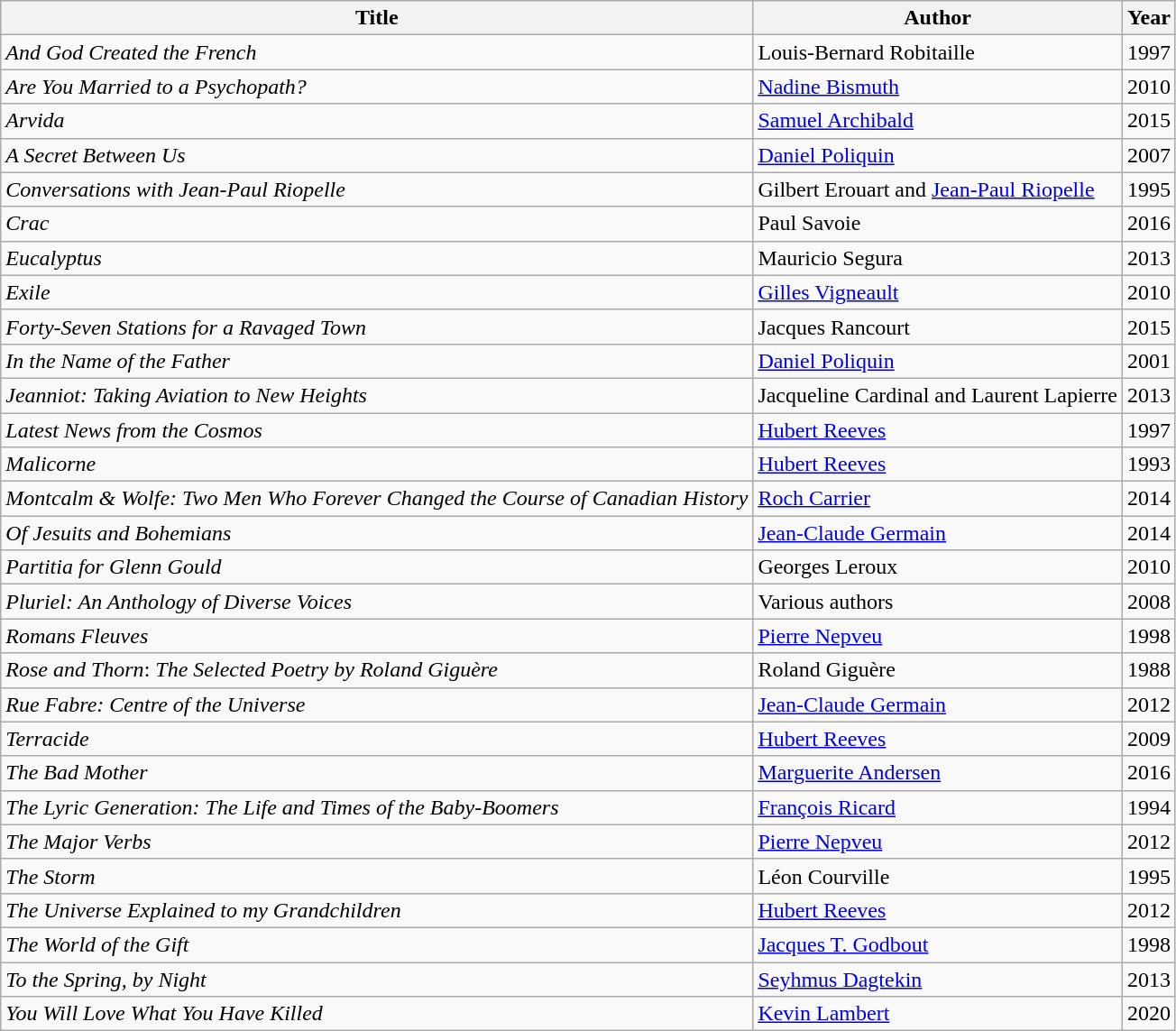<table class="wikitable">
<tr>
<th>Title</th>
<th>Author</th>
<th>Year</th>
</tr>
<tr>
<td><em>And God Created the French</em></td>
<td>Louis-Bernard Robitaille</td>
<td>1997</td>
</tr>
<tr>
<td><em>Are You Married to a Psychopath?</em></td>
<td><a href='#'>Nadine Bismuth</a></td>
<td>2010</td>
</tr>
<tr>
<td><em>Arvida</em></td>
<td><a href='#'>Samuel Archibald</a></td>
<td>2015</td>
</tr>
<tr>
<td><em>A Secret Between Us</em></td>
<td><a href='#'>Daniel Poliquin</a></td>
<td>2007</td>
</tr>
<tr>
<td><em>Conversations with Jean-Paul Riopelle</em></td>
<td>Gilbert Erouart and <a href='#'>Jean-Paul Riopelle</a></td>
<td>1995</td>
</tr>
<tr>
<td><em>Crac</em></td>
<td>Paul Savoie</td>
<td>2016</td>
</tr>
<tr>
<td><em>Eucalyptus</em></td>
<td>Mauricio Segura</td>
<td>2013</td>
</tr>
<tr>
<td><em>Exile</em></td>
<td><a href='#'>Gilles Vigneault</a></td>
<td>2010</td>
</tr>
<tr>
<td><em>Forty-Seven Stations for a Ravaged Town</em></td>
<td>Jacques Rancourt</td>
<td>2015</td>
</tr>
<tr>
<td><em>In the Name of the Father</em></td>
<td><a href='#'>Daniel Poliquin</a></td>
<td>2001</td>
</tr>
<tr>
<td><em>Jeanniot: Taking Aviation to New Heights</em></td>
<td>Jacqueline Cardinal and Laurent Lapierre</td>
<td>2013</td>
</tr>
<tr>
<td><em>Latest News from the Cosmos</em></td>
<td><a href='#'>Hubert Reeves</a></td>
<td>1997</td>
</tr>
<tr>
<td><em>Malicorne</em></td>
<td><a href='#'>Hubert Reeves</a></td>
<td>1993</td>
</tr>
<tr>
<td><em>Montcalm & Wolfe: Two Men Who Forever Changed the Course of Canadian History</em></td>
<td><a href='#'>Roch Carrier</a></td>
<td>2014</td>
</tr>
<tr>
<td><em>Of Jesuits and Bohemians</em></td>
<td><a href='#'>Jean-Claude Germain</a></td>
<td>2014</td>
</tr>
<tr>
<td><em>Partitia for Glenn Gould</em></td>
<td>Georges Leroux</td>
<td>2010</td>
</tr>
<tr>
<td><em>Pluriel: An Anthology of Diverse Voices</em></td>
<td>Various authors</td>
<td>2008</td>
</tr>
<tr>
<td><em>Romans Fleuves</em></td>
<td><a href='#'>Pierre Nepveu</a></td>
<td>1998</td>
</tr>
<tr>
<td><em>Rose and Thorn</em>: <em>The Selected Poetry by Roland Giguère</em></td>
<td>Roland Giguère</td>
<td>1988</td>
</tr>
<tr>
<td><em>Rue Fabre: Centre of the Universe</em></td>
<td><a href='#'>Jean-Claude Germain</a></td>
<td>2012</td>
</tr>
<tr>
<td><em>Terracide</em></td>
<td><a href='#'>Hubert Reeves</a></td>
<td>2009</td>
</tr>
<tr>
<td><em>The Bad Mother</em></td>
<td><a href='#'>Marguerite Andersen</a></td>
<td>2016</td>
</tr>
<tr>
<td><em>The Lyric Generation: The Life and Times of the Baby-Boomers</em></td>
<td><a href='#'>François Ricard</a></td>
<td>1994</td>
</tr>
<tr>
<td><em>The Major Verbs</em></td>
<td><a href='#'>Pierre Nepveu</a></td>
<td>2012</td>
</tr>
<tr>
<td><em>The Storm</em></td>
<td>Léon Courville</td>
<td>1995</td>
</tr>
<tr>
<td><em>The Universe Explained to my Grandchildren</em></td>
<td><a href='#'>Hubert Reeves</a></td>
<td>2012</td>
</tr>
<tr>
<td><em>The World of the Gift</em></td>
<td><a href='#'>Jacques T. Godbout</a></td>
<td>1998</td>
</tr>
<tr>
<td><em>To the Spring, by Night</em></td>
<td><a href='#'>Seyhmus Dagtekin</a></td>
<td>2013</td>
</tr>
<tr>
<td><em>You Will Love What You Have Killed</em></td>
<td><a href='#'>Kevin Lambert</a></td>
<td>2020</td>
</tr>
</table>
